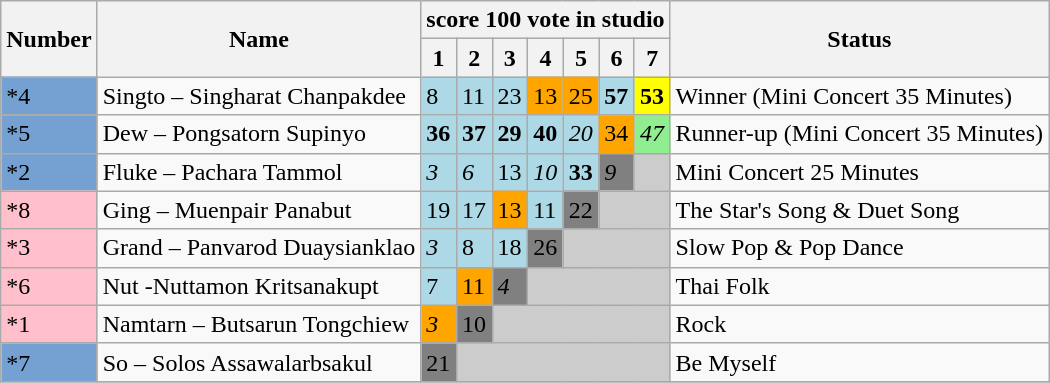<table class="wikitable">
<tr>
<th rowspan=2>Number</th>
<th rowspan=2>Name</th>
<th colspan=7>score 100 vote in studio</th>
<th rowspan=2>Status</th>
</tr>
<tr>
<th>1</th>
<th>2</th>
<th>3</th>
<th>4</th>
<th>5</th>
<th>6</th>
<th>7</th>
</tr>
<tr>
<td style="background:#75A1D2">*4</td>
<td>Singto – Singharat Chanpakdee</td>
<td bgcolor="lightblue">8</td>
<td bgcolor="lightblue">11</td>
<td bgcolor="lightblue">23</td>
<td bgcolor="orange">13</td>
<td bgcolor="orange">25</td>
<td bgcolor="lightblue"><span><strong>57</strong></span></td>
<td bgcolor="yellow"><span><strong>53</strong></span></td>
<td>Winner (Mini Concert 35 Minutes)</td>
</tr>
<tr>
<td style="background:#75A1D2">*5</td>
<td>Dew – Pongsatorn Supinyo</td>
<td bgcolor="lightblue"><span><strong>36</strong></span></td>
<td bgcolor="lightblue"><span><strong>37</strong></span></td>
<td bgcolor="lightblue"><span><strong>29</strong></span></td>
<td bgcolor="lightblue"><span><strong>40</strong></span></td>
<td bgcolor="lightblue"><span><em>20</em></span></td>
<td bgcolor="orange">34</td>
<td bgcolor="lightgreen"><span><em>47</em></span></td>
<td>Runner-up (Mini Concert 35 Minutes)</td>
</tr>
<tr>
<td style="background:#75A1D2">*2</td>
<td>Fluke – Pachara Tammol</td>
<td bgcolor="lightblue"><span><em>3</em></span></td>
<td bgcolor="lightblue"><span><em>6</em></span></td>
<td bgcolor="lightblue">13</td>
<td bgcolor="lightblue"><span><em>10</em></span></td>
<td bgcolor="lightblue"><span><strong>33</strong></span></td>
<td bgcolor = "gray"><span><em>9</em></span></td>
<td style="background:#CCCCCC;" colspan=" 1 "></td>
<td>Mini Concert 25 Minutes</td>
</tr>
<tr>
<td style="background:pink;">*8</td>
<td>Ging – Muenpair Panabut</td>
<td bgcolor="lightblue">19</td>
<td bgcolor="lightblue">17</td>
<td bgcolor="orange">13</td>
<td bgcolor="lightblue">11</td>
<td bgcolor = "gray">22</td>
<td style="background:#CCCCCC;" colspan=" 2 "></td>
<td>The Star's Song & Duet Song</td>
</tr>
<tr>
<td style="background:pink;">*3</td>
<td>Grand – Panvarod Duaysianklao</td>
<td bgcolor="lightblue"><span><em>3</em></span></td>
<td bgcolor="lightblue">8</td>
<td bgcolor="lightblue">18</td>
<td bgcolor = "gray">26</td>
<td style="background:#CCCCCC;" colspan=" 3 "></td>
<td>Slow Pop & Pop Dance</td>
</tr>
<tr>
<td style="background:pink;">*6</td>
<td>Nut -Nuttamon Kritsanakupt</td>
<td bgcolor="lightblue">7</td>
<td bgcolor="orange">11</td>
<td bgcolor = "gray"><span><em>4</em></span></td>
<td style="background:#CCCCCC;" colspan=" 4 "></td>
<td>Thai Folk</td>
</tr>
<tr>
<td style="background:pink;">*1</td>
<td>Namtarn – Butsarun Tongchiew</td>
<td bgcolor="orange"><span><em>3</em></span></td>
<td bgcolor = "gray">10</td>
<td style="background:#CCCCCC;" colspan=" 5 "></td>
<td>Rock</td>
</tr>
<tr>
<td style="background:#75A1D2">*7</td>
<td>So – Solos Assawalarbsakul</td>
<td bgcolor = "gray">21</td>
<td style="background:#CCCCCC;" colspan=" 6 "></td>
<td>Be Myself</td>
</tr>
<tr>
</tr>
</table>
